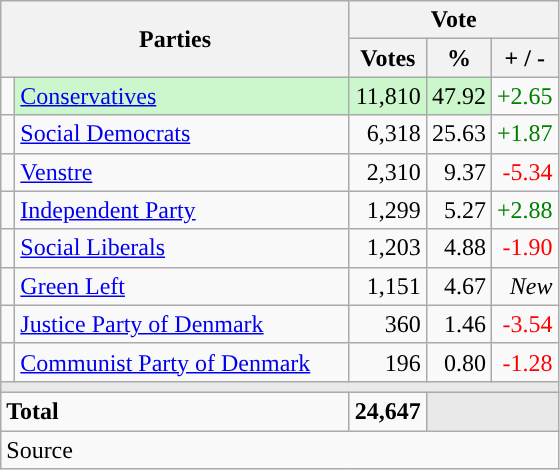<table class="wikitable" style="text-align:right;">
<tr>
<th style="text-align:centre;" rowspan="2" colspan="2" width="225">Parties</th>
<th colspan="3">Vote</th>
</tr>
<tr>
<th width="15">Votes</th>
<th width="15">%</th>
<th width="15">+ / -</th>
</tr>
<tr>
<td width="2" style="color:inherit;background:"></td>
<td bgcolor=#ccf7cc  align="left"><a href='#'>Conservatives</a></td>
<td bgcolor=#ccf7cc>11,810</td>
<td bgcolor=#ccf7cc>47.92</td>
<td style=color:green;>+2.65</td>
</tr>
<tr>
<td width="2" style="color:inherit;background:"></td>
<td align="left"><a href='#'>Social Democrats</a></td>
<td>6,318</td>
<td>25.63</td>
<td style=color:green;>+1.87</td>
</tr>
<tr>
<td width="2" style="color:inherit;background:"></td>
<td align="left"><a href='#'>Venstre</a></td>
<td>2,310</td>
<td>9.37</td>
<td style=color:red;>-5.34</td>
</tr>
<tr>
<td width="2" style="color:inherit;background:"></td>
<td align="left"><a href='#'>Independent Party</a></td>
<td>1,299</td>
<td>5.27</td>
<td style=color:green;>+2.88</td>
</tr>
<tr>
<td width="2" style="color:inherit;background:"></td>
<td align="left"><a href='#'>Social Liberals</a></td>
<td>1,203</td>
<td>4.88</td>
<td style=color:red;>-1.90</td>
</tr>
<tr>
<td width="2" style="color:inherit;background:"></td>
<td align="left"><a href='#'>Green Left</a></td>
<td>1,151</td>
<td>4.67</td>
<td><em>New</em></td>
</tr>
<tr>
<td width="2" style="color:inherit;background:"></td>
<td align="left"><a href='#'>Justice Party of Denmark</a></td>
<td>360</td>
<td>1.46</td>
<td style=color:red;>-3.54</td>
</tr>
<tr>
<td width="2" style="color:inherit;background:"></td>
<td align="left"><a href='#'>Communist Party of Denmark</a></td>
<td>196</td>
<td>0.80</td>
<td style=color:red;>-1.28</td>
</tr>
<tr>
<td colspan="7" bgcolor="#E9E9E9"></td>
</tr>
<tr>
<td align="left" colspan="2"><strong>Total</strong></td>
<td><strong>24,647</strong></td>
<td bgcolor="#E9E9E9" colspan="2"></td>
</tr>
<tr>
<td align="left" colspan="6">Source</td>
</tr>
</table>
